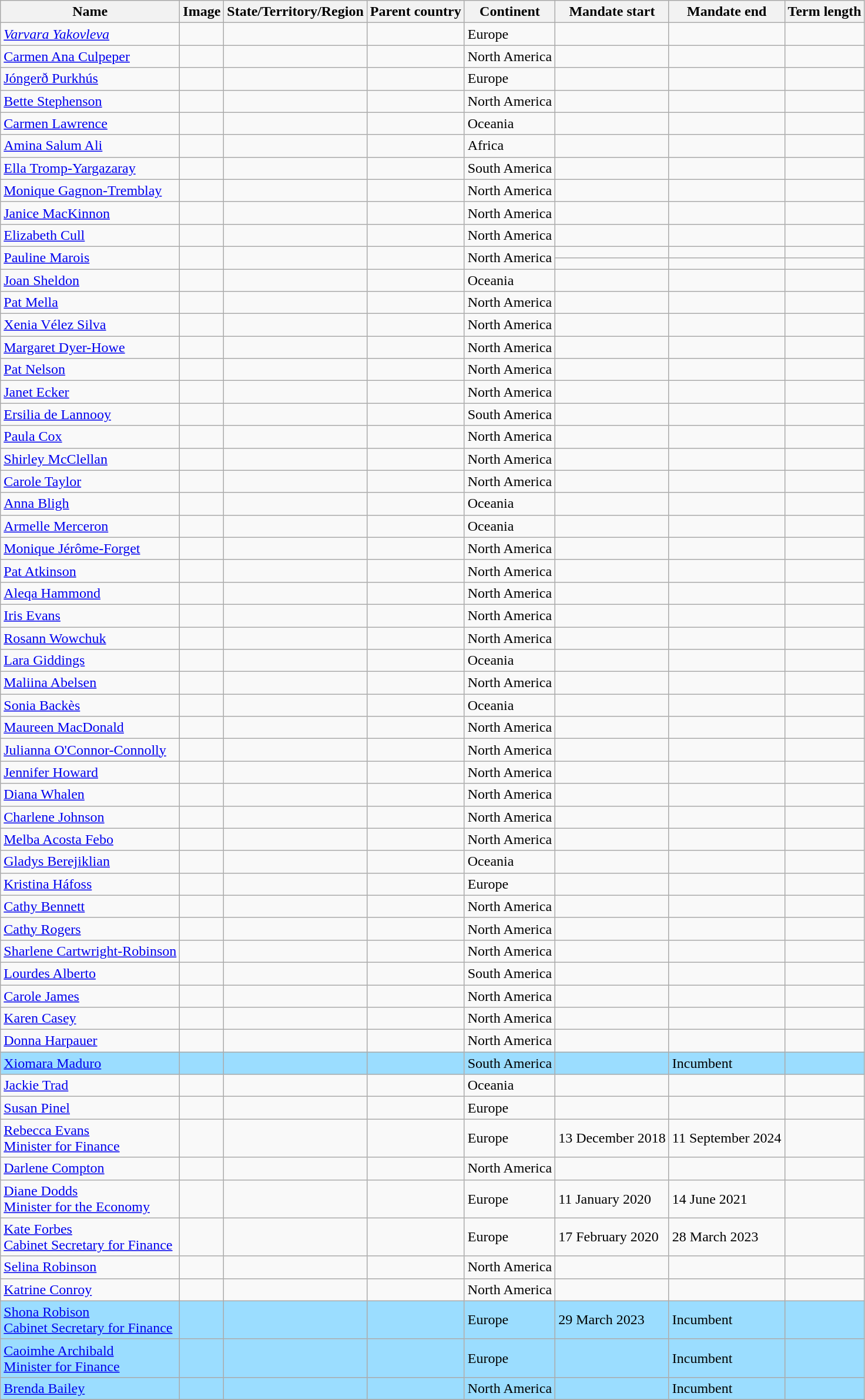<table class="wikitable sortable">
<tr>
<th>Name</th>
<th class=unsortable>Image</th>
<th>State/Territory/Region</th>
<th>Parent country</th>
<th>Continent</th>
<th>Mandate start</th>
<th>Mandate end</th>
<th>Term length</th>
</tr>
<tr>
<td><em><a href='#'>Varvara Yakovleva</a></em></td>
<td></td>
<td><em></em></td>
<td><em></em></td>
<td>Europe</td>
<td><em></em></td>
<td><em></em></td>
<td><em></em></td>
</tr>
<tr>
<td><a href='#'>Carmen Ana Culpeper</a></td>
<td></td>
<td></td>
<td></td>
<td>North America</td>
<td></td>
<td></td>
<td></td>
</tr>
<tr>
<td><a href='#'>Jóngerð Purkhús</a></td>
<td></td>
<td></td>
<td></td>
<td>Europe</td>
<td></td>
<td></td>
<td></td>
</tr>
<tr>
<td><a href='#'>Bette Stephenson</a></td>
<td></td>
<td></td>
<td></td>
<td>North America</td>
<td></td>
<td></td>
<td></td>
</tr>
<tr>
<td><a href='#'>Carmen Lawrence</a></td>
<td></td>
<td></td>
<td></td>
<td>Oceania</td>
<td></td>
<td></td>
<td></td>
</tr>
<tr>
<td><a href='#'>Amina Salum Ali</a></td>
<td></td>
<td></td>
<td></td>
<td>Africa</td>
<td></td>
<td></td>
<td></td>
</tr>
<tr>
<td><a href='#'>Ella Tromp-Yargazaray</a></td>
<td></td>
<td></td>
<td></td>
<td>South America</td>
<td></td>
<td></td>
<td></td>
</tr>
<tr>
<td><a href='#'>Monique Gagnon-Tremblay</a></td>
<td></td>
<td></td>
<td></td>
<td>North America</td>
<td></td>
<td></td>
<td></td>
</tr>
<tr>
<td><a href='#'>Janice MacKinnon</a></td>
<td></td>
<td></td>
<td></td>
<td>North America</td>
<td></td>
<td></td>
<td></td>
</tr>
<tr>
<td><a href='#'>Elizabeth Cull</a></td>
<td></td>
<td></td>
<td></td>
<td>North America</td>
<td></td>
<td></td>
<td></td>
</tr>
<tr>
<td rowspan="2"><a href='#'>Pauline Marois</a></td>
<td rowspan="2"></td>
<td rowspan="2"></td>
<td rowspan="2"></td>
<td rowspan="2">North America</td>
<td></td>
<td></td>
<td></td>
</tr>
<tr>
<td></td>
<td></td>
<td></td>
</tr>
<tr>
<td><a href='#'>Joan Sheldon</a></td>
<td></td>
<td></td>
<td></td>
<td>Oceania</td>
<td></td>
<td></td>
<td></td>
</tr>
<tr>
<td><a href='#'>Pat Mella</a></td>
<td></td>
<td></td>
<td></td>
<td>North America</td>
<td></td>
<td></td>
<td></td>
</tr>
<tr>
<td><a href='#'>Xenia Vélez Silva</a></td>
<td></td>
<td></td>
<td></td>
<td>North America</td>
<td></td>
<td></td>
<td></td>
</tr>
<tr>
<td><a href='#'>Margaret Dyer-Howe</a></td>
<td></td>
<td></td>
<td></td>
<td>North America</td>
<td></td>
<td></td>
<td></td>
</tr>
<tr>
<td><a href='#'>Pat Nelson</a></td>
<td></td>
<td></td>
<td></td>
<td>North America</td>
<td></td>
<td></td>
<td></td>
</tr>
<tr>
<td><a href='#'>Janet Ecker</a></td>
<td></td>
<td></td>
<td></td>
<td>North America</td>
<td></td>
<td></td>
<td></td>
</tr>
<tr>
<td><a href='#'>Ersilia de Lannooy</a></td>
<td></td>
<td></td>
<td></td>
<td>South America</td>
<td></td>
<td></td>
<td></td>
</tr>
<tr>
<td><a href='#'>Paula Cox</a></td>
<td></td>
<td></td>
<td></td>
<td>North America</td>
<td></td>
<td></td>
<td></td>
</tr>
<tr>
<td><a href='#'>Shirley McClellan</a></td>
<td></td>
<td></td>
<td></td>
<td>North America</td>
<td></td>
<td></td>
<td></td>
</tr>
<tr>
<td><a href='#'>Carole Taylor</a></td>
<td></td>
<td></td>
<td></td>
<td>North America</td>
<td></td>
<td></td>
<td></td>
</tr>
<tr>
<td><a href='#'>Anna Bligh</a></td>
<td></td>
<td></td>
<td></td>
<td>Oceania</td>
<td></td>
<td></td>
<td></td>
</tr>
<tr>
<td><a href='#'>Armelle Merceron</a></td>
<td></td>
<td></td>
<td></td>
<td>Oceania</td>
<td></td>
<td></td>
<td></td>
</tr>
<tr>
<td><a href='#'>Monique Jérôme-Forget</a></td>
<td></td>
<td></td>
<td></td>
<td>North America</td>
<td></td>
<td></td>
<td></td>
</tr>
<tr>
<td><a href='#'>Pat Atkinson</a></td>
<td></td>
<td></td>
<td></td>
<td>North America</td>
<td></td>
<td></td>
<td></td>
</tr>
<tr>
<td><a href='#'>Aleqa Hammond</a></td>
<td></td>
<td></td>
<td></td>
<td>North America</td>
<td></td>
<td></td>
<td></td>
</tr>
<tr>
<td><a href='#'>Iris Evans</a></td>
<td></td>
<td></td>
<td></td>
<td>North America</td>
<td></td>
<td></td>
<td></td>
</tr>
<tr>
<td><a href='#'>Rosann Wowchuk</a></td>
<td></td>
<td></td>
<td></td>
<td>North America</td>
<td></td>
<td></td>
<td></td>
</tr>
<tr>
<td><a href='#'>Lara Giddings</a></td>
<td></td>
<td></td>
<td></td>
<td>Oceania</td>
<td></td>
<td></td>
<td></td>
</tr>
<tr>
<td><a href='#'>Maliina Abelsen</a></td>
<td></td>
<td></td>
<td></td>
<td>North America</td>
<td></td>
<td></td>
<td></td>
</tr>
<tr>
<td><a href='#'>Sonia Backès</a></td>
<td></td>
<td></td>
<td></td>
<td>Oceania</td>
<td></td>
<td></td>
<td></td>
</tr>
<tr>
<td><a href='#'>Maureen MacDonald</a></td>
<td></td>
<td></td>
<td></td>
<td>North America</td>
<td></td>
<td></td>
<td></td>
</tr>
<tr>
<td><a href='#'>Julianna O'Connor-Connolly</a></td>
<td></td>
<td></td>
<td></td>
<td>North America</td>
<td></td>
<td></td>
<td></td>
</tr>
<tr>
<td><a href='#'>Jennifer Howard</a></td>
<td></td>
<td></td>
<td></td>
<td>North America</td>
<td></td>
<td></td>
<td></td>
</tr>
<tr>
<td><a href='#'>Diana Whalen</a></td>
<td></td>
<td></td>
<td></td>
<td>North America</td>
<td></td>
<td></td>
<td></td>
</tr>
<tr>
<td><a href='#'>Charlene Johnson</a></td>
<td></td>
<td></td>
<td></td>
<td>North America</td>
<td></td>
<td></td>
<td></td>
</tr>
<tr>
<td><a href='#'>Melba Acosta Febo</a></td>
<td></td>
<td></td>
<td></td>
<td>North America</td>
<td></td>
<td></td>
<td></td>
</tr>
<tr>
<td><a href='#'>Gladys Berejiklian</a></td>
<td></td>
<td></td>
<td></td>
<td>Oceania</td>
<td></td>
<td></td>
<td></td>
</tr>
<tr>
<td><a href='#'>Kristina Háfoss</a></td>
<td></td>
<td></td>
<td></td>
<td>Europe</td>
<td></td>
<td></td>
<td></td>
</tr>
<tr>
<td><a href='#'>Cathy Bennett</a></td>
<td></td>
<td></td>
<td></td>
<td>North America</td>
<td></td>
<td></td>
<td></td>
</tr>
<tr>
<td><a href='#'>Cathy Rogers</a></td>
<td></td>
<td></td>
<td></td>
<td>North America</td>
<td></td>
<td></td>
<td></td>
</tr>
<tr>
<td><a href='#'>Sharlene Cartwright-Robinson</a></td>
<td></td>
<td></td>
<td></td>
<td>North America</td>
<td></td>
<td></td>
<td></td>
</tr>
<tr>
<td><a href='#'>Lourdes Alberto</a></td>
<td></td>
<td></td>
<td></td>
<td>South America</td>
<td></td>
<td></td>
<td></td>
</tr>
<tr>
<td><a href='#'>Carole James</a></td>
<td></td>
<td></td>
<td></td>
<td>North America</td>
<td></td>
<td></td>
<td></td>
</tr>
<tr>
<td><a href='#'>Karen Casey</a></td>
<td></td>
<td></td>
<td></td>
<td>North America</td>
<td></td>
<td></td>
<td></td>
</tr>
<tr>
<td><a href='#'>Donna Harpauer</a></td>
<td></td>
<td></td>
<td></td>
<td>North America</td>
<td></td>
<td></td>
<td></td>
</tr>
<tr bgcolor="#9BDDFF">
<td><a href='#'>Xiomara Maduro</a></td>
<td></td>
<td></td>
<td></td>
<td>South America</td>
<td></td>
<td>Incumbent</td>
<td></td>
</tr>
<tr>
<td><a href='#'>Jackie Trad</a></td>
<td></td>
<td></td>
<td></td>
<td>Oceania</td>
<td></td>
<td></td>
<td></td>
</tr>
<tr>
<td><a href='#'>Susan Pinel</a></td>
<td></td>
<td></td>
<td></td>
<td>Europe</td>
<td></td>
<td></td>
<td></td>
</tr>
<tr>
<td><a href='#'>Rebecca Evans</a><br><a href='#'>Minister for Finance</a></td>
<td></td>
<td></td>
<td></td>
<td>Europe</td>
<td>13 December 2018</td>
<td>11 September 2024</td>
<td></td>
</tr>
<tr>
<td><a href='#'>Darlene Compton</a></td>
<td></td>
<td></td>
<td></td>
<td>North America</td>
<td></td>
<td></td>
<td></td>
</tr>
<tr>
<td><a href='#'>Diane Dodds</a><br><a href='#'>Minister for the Economy</a></td>
<td></td>
<td></td>
<td></td>
<td>Europe</td>
<td>11 January 2020</td>
<td>14 June 2021</td>
<td></td>
</tr>
<tr>
<td><a href='#'>Kate Forbes</a><br><a href='#'>Cabinet Secretary for Finance</a></td>
<td></td>
<td></td>
<td></td>
<td>Europe</td>
<td>17 February 2020</td>
<td>28 March 2023</td>
<td></td>
</tr>
<tr>
<td><a href='#'>Selina Robinson</a></td>
<td></td>
<td></td>
<td></td>
<td>North America</td>
<td></td>
<td></td>
<td></td>
</tr>
<tr>
<td><a href='#'>Katrine Conroy</a></td>
<td></td>
<td></td>
<td></td>
<td>North America</td>
<td></td>
<td></td>
<td></td>
</tr>
<tr bgcolor="#9BDDFF">
<td><a href='#'>Shona Robison</a><br><a href='#'>Cabinet Secretary for Finance</a></td>
<td></td>
<td></td>
<td></td>
<td>Europe</td>
<td>29 March 2023</td>
<td>Incumbent</td>
<td></td>
</tr>
<tr bgcolor="#9BDDFF">
<td><a href='#'>Caoimhe Archibald</a><br><a href='#'>Minister for Finance</a></td>
<td></td>
<td></td>
<td></td>
<td>Europe</td>
<td></td>
<td>Incumbent</td>
<td></td>
</tr>
<tr bgcolor="#9BDDFF">
<td><a href='#'>Brenda Bailey</a></td>
<td></td>
<td></td>
<td></td>
<td>North America</td>
<td></td>
<td>Incumbent</td>
<td></td>
</tr>
<tr>
</tr>
</table>
